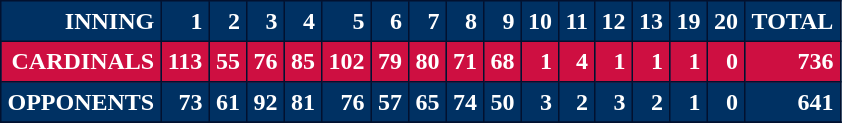<table cellpadding="4" cellspacing="2" border="1" style="background-color: #003163; color: #FFFFFF; border: 1px #02112F solid; border-collapse: collapse; text-align: right;">
<tr bgcolor="#003163">
<th>INNING</th>
<th>1</th>
<th>2</th>
<th>3</th>
<th>4</th>
<th>5</th>
<th>6</th>
<th>7</th>
<th>8</th>
<th>9</th>
<th>10</th>
<th>11</th>
<th>12</th>
<th>13</th>
<th>19</th>
<th>20</th>
<th>TOTAL</th>
</tr>
<tr style="background:#CE0F41;font-weight: bold;" style="text-align: right;">
<th>CARDINALS</th>
<th>113</th>
<th>55</th>
<th>76</th>
<th>85</th>
<th>102</th>
<th>79</th>
<th>80</th>
<th>71</th>
<th>68</th>
<th>1</th>
<th>4</th>
<th>1</th>
<th>1</th>
<th>1</th>
<th>0</th>
<th>736</th>
</tr>
<tr style="background:#003163;text-align: right;">
<th>OPPONENTS</th>
<th>73</th>
<th>61</th>
<th>92</th>
<th>81</th>
<th>76</th>
<th>57</th>
<th>65</th>
<th>74</th>
<th>50</th>
<th>3</th>
<th>2</th>
<th>3</th>
<th>2</th>
<th>1</th>
<th>0</th>
<th>641</th>
</tr>
<tr>
</tr>
</table>
